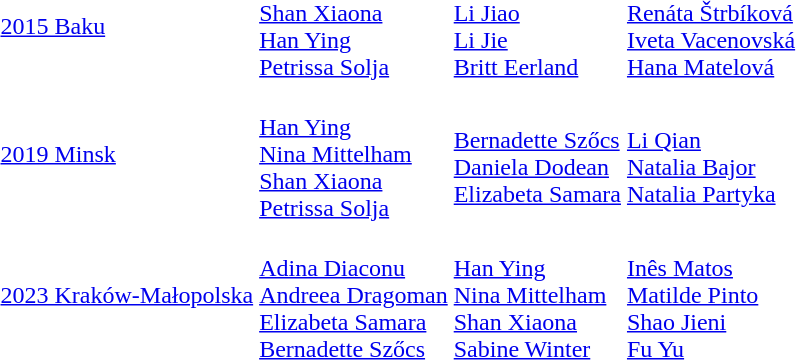<table>
<tr valign="center">
<td><a href='#'>2015 Baku</a><br></td>
<td><br><a href='#'>Shan Xiaona</a><br><a href='#'>Han Ying</a><br><a href='#'>Petrissa Solja</a></td>
<td><br><a href='#'>Li Jiao</a><br><a href='#'>Li Jie</a><br><a href='#'>Britt Eerland</a></td>
<td><br><a href='#'>Renáta Štrbíková</a><br><a href='#'>Iveta Vacenovská</a><br><a href='#'>Hana Matelová</a></td>
</tr>
<tr valign="center">
<td><a href='#'>2019 Minsk</a><br></td>
<td><br><a href='#'>Han Ying</a><br><a href='#'>Nina Mittelham</a><br><a href='#'>Shan Xiaona</a><br><a href='#'>Petrissa Solja</a></td>
<td><br><a href='#'>Bernadette Szőcs</a><br><a href='#'>Daniela Dodean</a><br><a href='#'>Elizabeta Samara</a></td>
<td><br><a href='#'>Li Qian</a><br><a href='#'>Natalia Bajor</a><br><a href='#'>Natalia Partyka</a></td>
</tr>
<tr valign="center">
<td><a href='#'>2023 Kraków-Małopolska</a><br></td>
<td><br><a href='#'>Adina Diaconu</a><br><a href='#'>Andreea Dragoman</a><br><a href='#'>Elizabeta Samara</a><br><a href='#'>Bernadette Szőcs</a></td>
<td><br><a href='#'>Han Ying</a><br><a href='#'>Nina Mittelham</a><br><a href='#'>Shan Xiaona</a><br><a href='#'>Sabine Winter</a></td>
<td><br><a href='#'>Inês Matos</a><br><a href='#'>Matilde Pinto</a><br><a href='#'>Shao Jieni</a><br><a href='#'>Fu Yu</a></td>
</tr>
</table>
